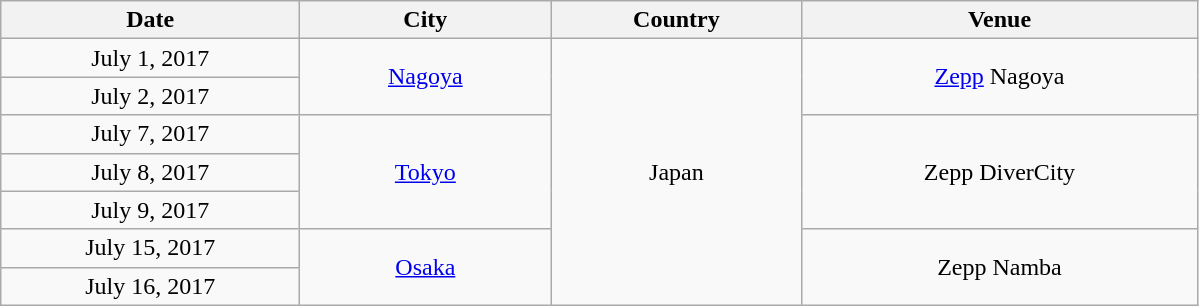<table class="wikitable plainrowheaders" style="text-align:center;">
<tr>
<th scope="col" style="width:12em;">Date</th>
<th scope="col" style="width:10em;">City</th>
<th scope="col" style="width:10em;">Country</th>
<th scope="col" style="width:16em;">Venue</th>
</tr>
<tr>
<td>July 1, 2017</td>
<td rowspan="2"><a href='#'>Nagoya</a></td>
<td rowspan="7">Japan</td>
<td rowspan="2"><a href='#'>Zepp</a> Nagoya</td>
</tr>
<tr>
<td>July 2, 2017</td>
</tr>
<tr>
<td>July 7, 2017</td>
<td rowspan="3"><a href='#'>Tokyo</a></td>
<td rowspan="3">Zepp DiverCity</td>
</tr>
<tr>
<td>July 8, 2017</td>
</tr>
<tr>
<td>July 9, 2017</td>
</tr>
<tr>
<td>July 15, 2017</td>
<td rowspan="2"><a href='#'>Osaka</a></td>
<td rowspan="2">Zepp Namba</td>
</tr>
<tr>
<td>July 16, 2017</td>
</tr>
</table>
